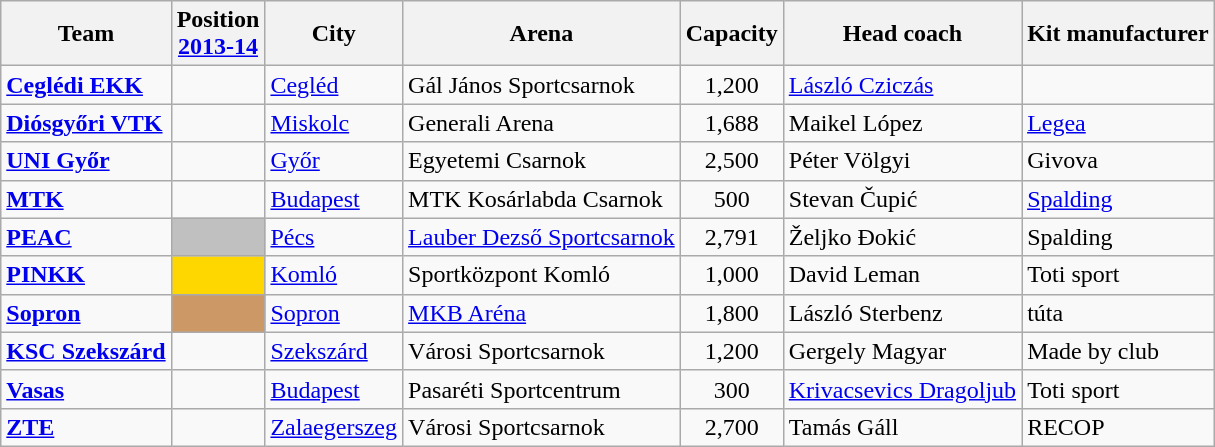<table class="wikitable sortable">
<tr>
<th>Team</th>
<th>Position<br><a href='#'>2013-14</a></th>
<th>City</th>
<th>Arena</th>
<th>Capacity</th>
<th>Head coach</th>
<th>Kit manufacturer</th>
</tr>
<tr>
<td><strong><a href='#'>Ceglédi EKK</a></strong></td>
<td></td>
<td><a href='#'>Cegléd</a></td>
<td>Gál János Sportcsarnok</td>
<td align="center">1,200</td>
<td> <a href='#'>László Cziczás</a></td>
<td></td>
</tr>
<tr>
<td><strong><a href='#'>Diósgyőri VTK</a></strong></td>
<td></td>
<td><a href='#'>Miskolc</a></td>
<td>Generali Arena</td>
<td align="center">1,688</td>
<td> Maikel López</td>
<td><a href='#'>Legea</a></td>
</tr>
<tr>
<td><strong><a href='#'>UNI Győr</a></strong></td>
<td></td>
<td><a href='#'>Győr</a></td>
<td>Egyetemi Csarnok</td>
<td align="center">2,500</td>
<td> Péter Völgyi</td>
<td>Givova</td>
</tr>
<tr>
<td><strong><a href='#'>MTK</a></strong></td>
<td></td>
<td><a href='#'>Budapest</a></td>
<td>MTK Kosárlabda Csarnok</td>
<td align="center">500</td>
<td> Stevan Čupić</td>
<td><a href='#'>Spalding</a></td>
</tr>
<tr>
<td><strong><a href='#'>PEAC</a></strong></td>
<td style="background:silver"></td>
<td><a href='#'>Pécs</a></td>
<td><a href='#'>Lauber Dezső Sportcsarnok</a></td>
<td align="center">2,791</td>
<td> Željko Đokić</td>
<td>Spalding</td>
</tr>
<tr>
<td><strong><a href='#'>PINKK</a></strong></td>
<td style="background:gold"></td>
<td><a href='#'>Komló</a></td>
<td>Sportközpont Komló</td>
<td align="center">1,000</td>
<td> David Leman</td>
<td>Toti sport</td>
</tr>
<tr>
<td><strong><a href='#'>Sopron</a></strong></td>
<td style="background:#cc9966"></td>
<td><a href='#'>Sopron</a></td>
<td><a href='#'>MKB Aréna</a></td>
<td align="center">1,800</td>
<td> László Sterbenz</td>
<td>túta</td>
</tr>
<tr>
<td><strong><a href='#'>KSC Szekszárd</a></strong></td>
<td></td>
<td><a href='#'>Szekszárd</a></td>
<td>Városi Sportcsarnok</td>
<td align="center">1,200</td>
<td> Gergely Magyar</td>
<td>Made by club</td>
</tr>
<tr>
<td><strong><a href='#'>Vasas</a></strong></td>
<td></td>
<td><a href='#'>Budapest</a></td>
<td>Pasaréti Sportcentrum</td>
<td align="center">300</td>
<td> <a href='#'>Krivacsevics Dragoljub</a></td>
<td>Toti sport</td>
</tr>
<tr>
<td><strong><a href='#'>ZTE</a></strong></td>
<td></td>
<td><a href='#'>Zalaegerszeg</a></td>
<td>Városi Sportcsarnok</td>
<td align="center">2,700</td>
<td> Tamás Gáll</td>
<td>RECOP</td>
</tr>
</table>
